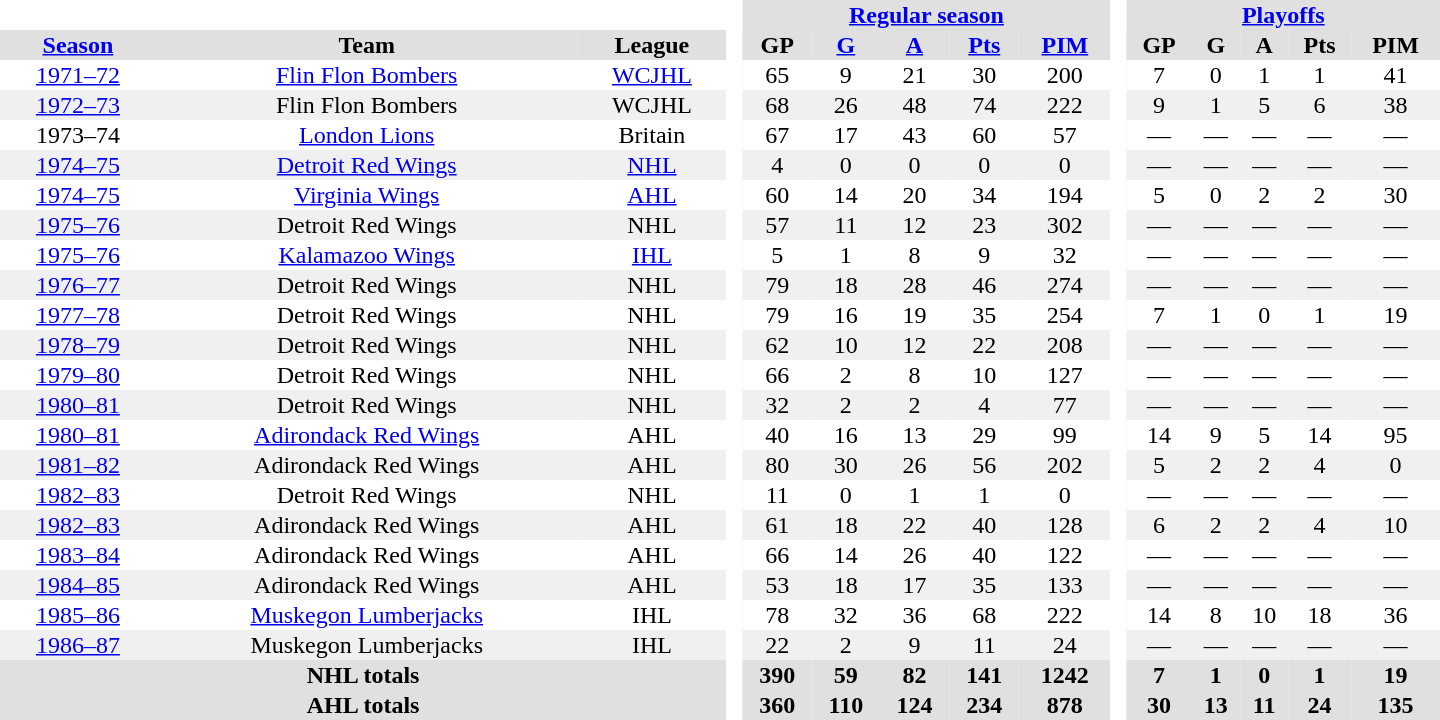<table border="0" cellpadding="1" cellspacing="0" style="text-align:center; width:60em">
<tr bgcolor="#e0e0e0">
<th colspan="3" bgcolor="#ffffff"> </th>
<th rowspan="99" bgcolor="#ffffff"> </th>
<th colspan="5"><a href='#'>Regular season</a></th>
<th rowspan="99" bgcolor="#ffffff"> </th>
<th colspan="5"><a href='#'>Playoffs</a></th>
</tr>
<tr bgcolor="#e0e0e0">
<th><a href='#'>Season</a></th>
<th>Team</th>
<th>League</th>
<th>GP</th>
<th><a href='#'>G</a></th>
<th><a href='#'>A</a></th>
<th><a href='#'>Pts</a></th>
<th><a href='#'>PIM</a></th>
<th>GP</th>
<th>G</th>
<th>A</th>
<th>Pts</th>
<th>PIM</th>
</tr>
<tr>
<td><a href='#'>1971–72</a></td>
<td><a href='#'>Flin Flon Bombers</a></td>
<td><a href='#'>WCJHL</a></td>
<td>65</td>
<td>9</td>
<td>21</td>
<td>30</td>
<td>200</td>
<td>7</td>
<td>0</td>
<td>1</td>
<td>1</td>
<td>41</td>
</tr>
<tr bgcolor="#f0f0f0">
<td><a href='#'>1972–73</a></td>
<td>Flin Flon Bombers</td>
<td>WCJHL</td>
<td>68</td>
<td>26</td>
<td>48</td>
<td>74</td>
<td>222</td>
<td>9</td>
<td>1</td>
<td>5</td>
<td>6</td>
<td>38</td>
</tr>
<tr>
<td>1973–74</td>
<td><a href='#'>London Lions</a></td>
<td>Britain</td>
<td>67</td>
<td>17</td>
<td>43</td>
<td>60</td>
<td>57</td>
<td>—</td>
<td>—</td>
<td>—</td>
<td>—</td>
<td>—</td>
</tr>
<tr bgcolor="#f0f0f0">
<td><a href='#'>1974–75</a></td>
<td><a href='#'>Detroit Red Wings</a></td>
<td><a href='#'>NHL</a></td>
<td>4</td>
<td>0</td>
<td>0</td>
<td>0</td>
<td>0</td>
<td>—</td>
<td>—</td>
<td>—</td>
<td>—</td>
<td>—</td>
</tr>
<tr>
<td><a href='#'>1974–75</a></td>
<td><a href='#'>Virginia Wings</a></td>
<td><a href='#'>AHL</a></td>
<td>60</td>
<td>14</td>
<td>20</td>
<td>34</td>
<td>194</td>
<td>5</td>
<td>0</td>
<td>2</td>
<td>2</td>
<td>30</td>
</tr>
<tr bgcolor="#f0f0f0">
<td><a href='#'>1975–76</a></td>
<td>Detroit Red Wings</td>
<td>NHL</td>
<td>57</td>
<td>11</td>
<td>12</td>
<td>23</td>
<td>302</td>
<td>—</td>
<td>—</td>
<td>—</td>
<td>—</td>
<td>—</td>
</tr>
<tr>
<td><a href='#'>1975–76</a></td>
<td><a href='#'>Kalamazoo Wings</a></td>
<td><a href='#'>IHL</a></td>
<td>5</td>
<td>1</td>
<td>8</td>
<td>9</td>
<td>32</td>
<td>—</td>
<td>—</td>
<td>—</td>
<td>—</td>
<td>—</td>
</tr>
<tr bgcolor="#f0f0f0">
<td><a href='#'>1976–77</a></td>
<td>Detroit Red Wings</td>
<td>NHL</td>
<td>79</td>
<td>18</td>
<td>28</td>
<td>46</td>
<td>274</td>
<td>—</td>
<td>—</td>
<td>—</td>
<td>—</td>
<td>—</td>
</tr>
<tr>
<td><a href='#'>1977–78</a></td>
<td>Detroit Red Wings</td>
<td>NHL</td>
<td>79</td>
<td>16</td>
<td>19</td>
<td>35</td>
<td>254</td>
<td>7</td>
<td>1</td>
<td>0</td>
<td>1</td>
<td>19</td>
</tr>
<tr bgcolor="#f0f0f0">
<td><a href='#'>1978–79</a></td>
<td>Detroit Red Wings</td>
<td>NHL</td>
<td>62</td>
<td>10</td>
<td>12</td>
<td>22</td>
<td>208</td>
<td>—</td>
<td>—</td>
<td>—</td>
<td>—</td>
<td>—</td>
</tr>
<tr>
<td><a href='#'>1979–80</a></td>
<td>Detroit Red Wings</td>
<td>NHL</td>
<td>66</td>
<td>2</td>
<td>8</td>
<td>10</td>
<td>127</td>
<td>—</td>
<td>—</td>
<td>—</td>
<td>—</td>
<td>—</td>
</tr>
<tr bgcolor="#f0f0f0">
<td><a href='#'>1980–81</a></td>
<td>Detroit Red Wings</td>
<td>NHL</td>
<td>32</td>
<td>2</td>
<td>2</td>
<td>4</td>
<td>77</td>
<td>—</td>
<td>—</td>
<td>—</td>
<td>—</td>
<td>—</td>
</tr>
<tr>
<td><a href='#'>1980–81</a></td>
<td><a href='#'>Adirondack Red Wings</a></td>
<td>AHL</td>
<td>40</td>
<td>16</td>
<td>13</td>
<td>29</td>
<td>99</td>
<td>14</td>
<td>9</td>
<td>5</td>
<td>14</td>
<td>95</td>
</tr>
<tr bgcolor="#f0f0f0">
<td><a href='#'>1981–82</a></td>
<td>Adirondack Red Wings</td>
<td>AHL</td>
<td>80</td>
<td>30</td>
<td>26</td>
<td>56</td>
<td>202</td>
<td>5</td>
<td>2</td>
<td>2</td>
<td>4</td>
<td>0</td>
</tr>
<tr>
<td><a href='#'>1982–83</a></td>
<td>Detroit Red Wings</td>
<td>NHL</td>
<td>11</td>
<td>0</td>
<td>1</td>
<td>1</td>
<td>0</td>
<td>—</td>
<td>—</td>
<td>—</td>
<td>—</td>
<td>—</td>
</tr>
<tr bgcolor="#f0f0f0">
<td><a href='#'>1982–83</a></td>
<td>Adirondack Red Wings</td>
<td>AHL</td>
<td>61</td>
<td>18</td>
<td>22</td>
<td>40</td>
<td>128</td>
<td>6</td>
<td>2</td>
<td>2</td>
<td>4</td>
<td>10</td>
</tr>
<tr>
<td><a href='#'>1983–84</a></td>
<td>Adirondack Red Wings</td>
<td>AHL</td>
<td>66</td>
<td>14</td>
<td>26</td>
<td>40</td>
<td>122</td>
<td>—</td>
<td>—</td>
<td>—</td>
<td>—</td>
<td>—</td>
</tr>
<tr bgcolor="#f0f0f0">
<td><a href='#'>1984–85</a></td>
<td>Adirondack Red Wings</td>
<td>AHL</td>
<td>53</td>
<td>18</td>
<td>17</td>
<td>35</td>
<td>133</td>
<td>—</td>
<td>—</td>
<td>—</td>
<td>—</td>
<td>—</td>
</tr>
<tr>
<td><a href='#'>1985–86</a></td>
<td><a href='#'>Muskegon Lumberjacks</a></td>
<td>IHL</td>
<td>78</td>
<td>32</td>
<td>36</td>
<td>68</td>
<td>222</td>
<td>14</td>
<td>8</td>
<td>10</td>
<td>18</td>
<td>36</td>
</tr>
<tr bgcolor="#f0f0f0">
<td><a href='#'>1986–87</a></td>
<td>Muskegon Lumberjacks</td>
<td>IHL</td>
<td>22</td>
<td>2</td>
<td>9</td>
<td>11</td>
<td>24</td>
<td>—</td>
<td>—</td>
<td>—</td>
<td>—</td>
<td>—</td>
</tr>
<tr bgcolor="#e0e0e0">
<th colspan="3">NHL totals</th>
<th>390</th>
<th>59</th>
<th>82</th>
<th>141</th>
<th>1242</th>
<th>7</th>
<th>1</th>
<th>0</th>
<th>1</th>
<th>19</th>
</tr>
<tr bgcolor="#e0e0e0">
<th colspan="3">AHL totals</th>
<th>360</th>
<th>110</th>
<th>124</th>
<th>234</th>
<th>878</th>
<th>30</th>
<th>13</th>
<th>11</th>
<th>24</th>
<th>135</th>
</tr>
</table>
